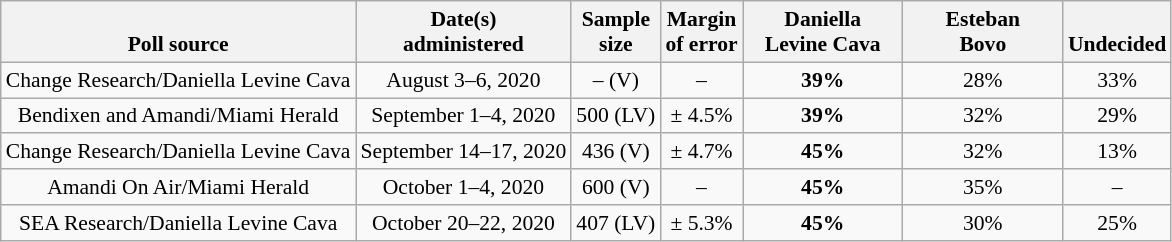<table class="wikitable" style="font-size:90%;text-align:center;">
<tr valign=bottom>
<th>Poll source</th>
<th>Date(s)<br>administered</th>
<th>Sample<br>size</th>
<th>Margin<br>of error</th>
<th style="width:100px;">Daniella<br>Levine Cava</th>
<th style="width:100px;">Esteban<br>Bovo</th>
<th>Undecided</th>
</tr>
<tr>
<td>Change Research/Daniella Levine Cava</td>
<td>August 3–6, 2020</td>
<td>– (V)</td>
<td>–</td>
<td><strong>39%</strong></td>
<td>28%</td>
<td>33%</td>
</tr>
<tr>
<td>Bendixen and Amandi/Miami Herald</td>
<td>September 1–4, 2020</td>
<td>500 (LV)</td>
<td>± 4.5%</td>
<td><strong>39%</strong></td>
<td>32%</td>
<td>29%</td>
</tr>
<tr>
<td>Change Research/Daniella Levine Cava</td>
<td>September 14–17, 2020</td>
<td>436 (V)</td>
<td>± 4.7%</td>
<td><strong>45%</strong></td>
<td>32%</td>
<td>13%</td>
</tr>
<tr>
<td>Amandi On Air/Miami Herald</td>
<td>October 1–4, 2020</td>
<td>600 (V)</td>
<td>–</td>
<td><strong>45%</strong></td>
<td>35%</td>
<td>–</td>
</tr>
<tr>
<td>SEA Research/Daniella Levine Cava</td>
<td>October 20–22, 2020</td>
<td>407 (LV)</td>
<td>± 5.3%</td>
<td><strong>45%</strong></td>
<td>30%</td>
<td>25%</td>
</tr>
</table>
